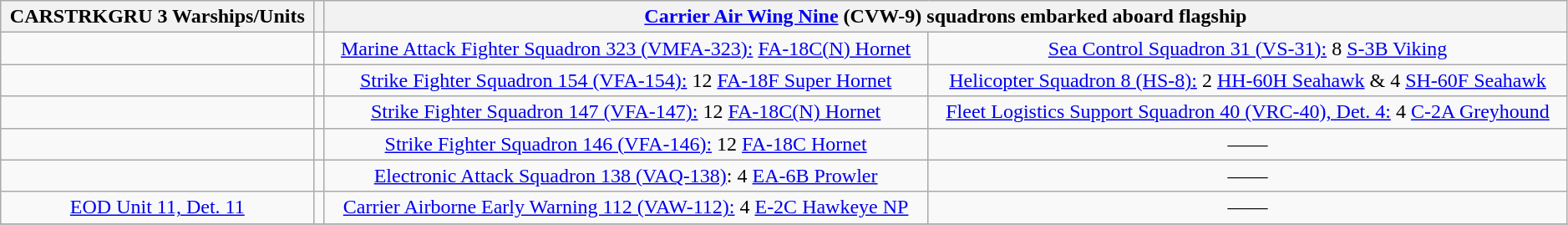<table class="wikitable" style="text-align:center" width=99%>
<tr>
<th colspan="1" width="20%" align="center">CARSTRKGRU 3 Warships/Units</th>
<th colspan="1" width="0%" align="center"></th>
<th colspan="2" align="center"><a href='#'>Carrier Air Wing Nine</a> (CVW-9) squadrons embarked aboard flagship </th>
</tr>
<tr>
<td></td>
<td></td>
<td><a href='#'>Marine Attack Fighter Squadron 323 (VMFA-323):</a> <a href='#'>FA-18C(N) Hornet</a></td>
<td><a href='#'>Sea Control Squadron 31 (VS-31):</a> 8 <a href='#'>S-3B Viking</a></td>
</tr>
<tr>
<td></td>
<td></td>
<td><a href='#'>Strike Fighter Squadron 154 (VFA-154):</a> 12 <a href='#'>FA-18F Super Hornet</a></td>
<td><a href='#'>Helicopter Squadron 8 (HS-8):</a> 2 <a href='#'>HH-60H Seahawk</a> & 4 <a href='#'>SH-60F Seahawk</a></td>
</tr>
<tr>
<td></td>
<td></td>
<td><a href='#'>Strike Fighter Squadron 147 (VFA-147):</a> 12 <a href='#'>FA-18C(N) Hornet</a></td>
<td><a href='#'>Fleet Logistics Support Squadron 40 (VRC-40), Det. 4:</a> 4 <a href='#'>C-2A Greyhound</a></td>
</tr>
<tr>
<td></td>
<td></td>
<td><a href='#'>Strike Fighter Squadron 146 (VFA-146):</a> 12 <a href='#'>FA-18C Hornet</a></td>
<td>——</td>
</tr>
<tr>
<td></td>
<td></td>
<td><a href='#'>Electronic Attack Squadron 138 (VAQ-138)</a>:  4 <a href='#'>EA-6B Prowler</a></td>
<td>——</td>
</tr>
<tr>
<td><a href='#'>EOD Unit 11, Det. 11</a></td>
<td></td>
<td><a href='#'>Carrier Airborne Early Warning 112 (VAW-112):</a> 4 <a href='#'>E-2C Hawkeye NP</a></td>
<td>——</td>
</tr>
<tr>
</tr>
</table>
